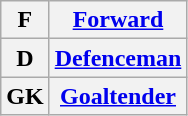<table class="wikitable">
<tr>
<th>F</th>
<th><a href='#'>Forward</a></th>
</tr>
<tr>
<th>D</th>
<th><a href='#'>Defenceman</a></th>
</tr>
<tr>
<th>GK</th>
<th><a href='#'>Goaltender</a></th>
</tr>
</table>
